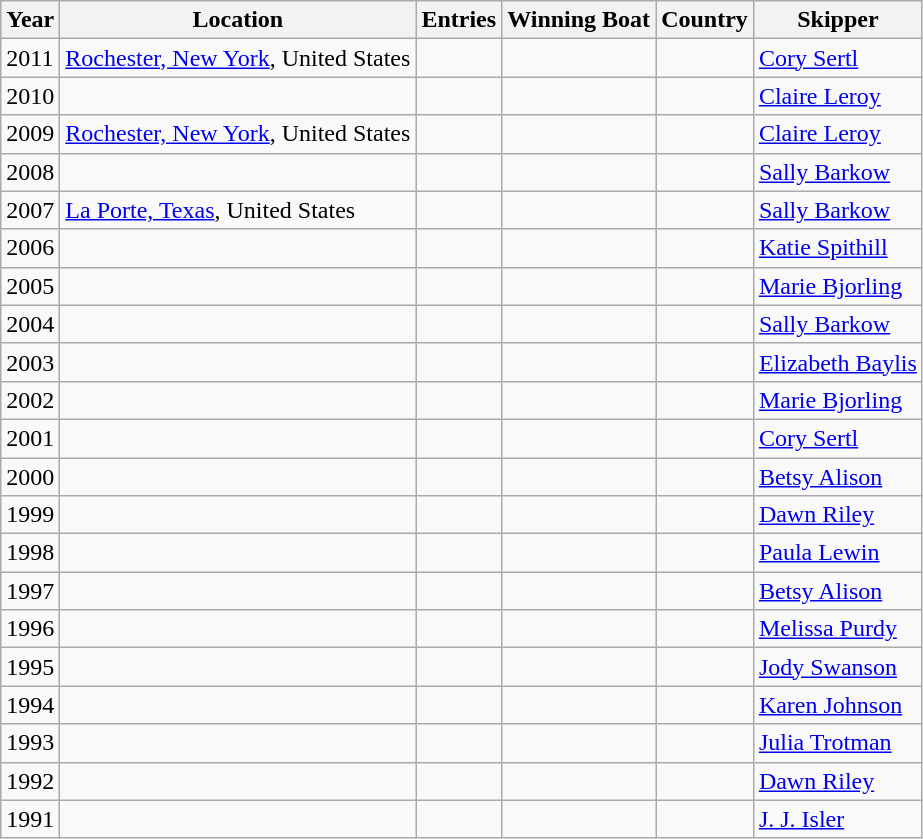<table class="wikitable">
<tr>
<th>Year</th>
<th>Location</th>
<th>Entries</th>
<th>Winning Boat</th>
<th>Country</th>
<th>Skipper</th>
</tr>
<tr>
<td>2011</td>
<td><a href='#'>Rochester, New York</a>, United States</td>
<td></td>
<td></td>
<td></td>
<td><a href='#'>Cory Sertl</a></td>
</tr>
<tr>
<td>2010</td>
<td></td>
<td></td>
<td></td>
<td></td>
<td><a href='#'>Claire Leroy</a></td>
</tr>
<tr>
<td>2009</td>
<td><a href='#'>Rochester, New York</a>, United States</td>
<td></td>
<td></td>
<td></td>
<td><a href='#'>Claire Leroy</a></td>
</tr>
<tr>
<td>2008</td>
<td></td>
<td></td>
<td></td>
<td></td>
<td><a href='#'>Sally Barkow</a></td>
</tr>
<tr>
<td>2007</td>
<td><a href='#'>La Porte, Texas</a>, United States</td>
<td></td>
<td></td>
<td></td>
<td><a href='#'>Sally Barkow</a></td>
</tr>
<tr>
<td>2006</td>
<td></td>
<td></td>
<td></td>
<td></td>
<td><a href='#'>Katie Spithill</a></td>
</tr>
<tr>
<td>2005</td>
<td></td>
<td></td>
<td></td>
<td></td>
<td><a href='#'>Marie Bjorling</a></td>
</tr>
<tr>
<td>2004</td>
<td></td>
<td></td>
<td></td>
<td></td>
<td><a href='#'>Sally Barkow</a></td>
</tr>
<tr>
<td>2003</td>
<td></td>
<td></td>
<td></td>
<td></td>
<td><a href='#'>Elizabeth Baylis</a></td>
</tr>
<tr>
<td>2002</td>
<td></td>
<td></td>
<td></td>
<td></td>
<td><a href='#'>Marie Bjorling</a></td>
</tr>
<tr>
<td>2001</td>
<td></td>
<td></td>
<td></td>
<td></td>
<td><a href='#'>Cory Sertl</a></td>
</tr>
<tr>
<td>2000</td>
<td></td>
<td></td>
<td></td>
<td></td>
<td><a href='#'>Betsy Alison</a></td>
</tr>
<tr>
<td>1999</td>
<td></td>
<td></td>
<td></td>
<td></td>
<td><a href='#'>Dawn Riley</a></td>
</tr>
<tr>
<td>1998</td>
<td></td>
<td></td>
<td></td>
<td></td>
<td><a href='#'>Paula Lewin</a></td>
</tr>
<tr>
<td>1997</td>
<td></td>
<td></td>
<td></td>
<td></td>
<td><a href='#'>Betsy Alison</a></td>
</tr>
<tr>
<td>1996</td>
<td></td>
<td></td>
<td></td>
<td></td>
<td><a href='#'>Melissa Purdy</a></td>
</tr>
<tr>
<td>1995</td>
<td></td>
<td></td>
<td></td>
<td></td>
<td><a href='#'>Jody Swanson</a></td>
</tr>
<tr>
<td>1994</td>
<td></td>
<td></td>
<td></td>
<td></td>
<td><a href='#'>Karen Johnson</a></td>
</tr>
<tr>
<td>1993</td>
<td></td>
<td></td>
<td></td>
<td></td>
<td><a href='#'>Julia Trotman</a></td>
</tr>
<tr>
<td>1992</td>
<td></td>
<td></td>
<td></td>
<td></td>
<td><a href='#'>Dawn Riley</a></td>
</tr>
<tr>
<td>1991</td>
<td></td>
<td></td>
<td></td>
<td></td>
<td><a href='#'>J. J. Isler</a></td>
</tr>
</table>
